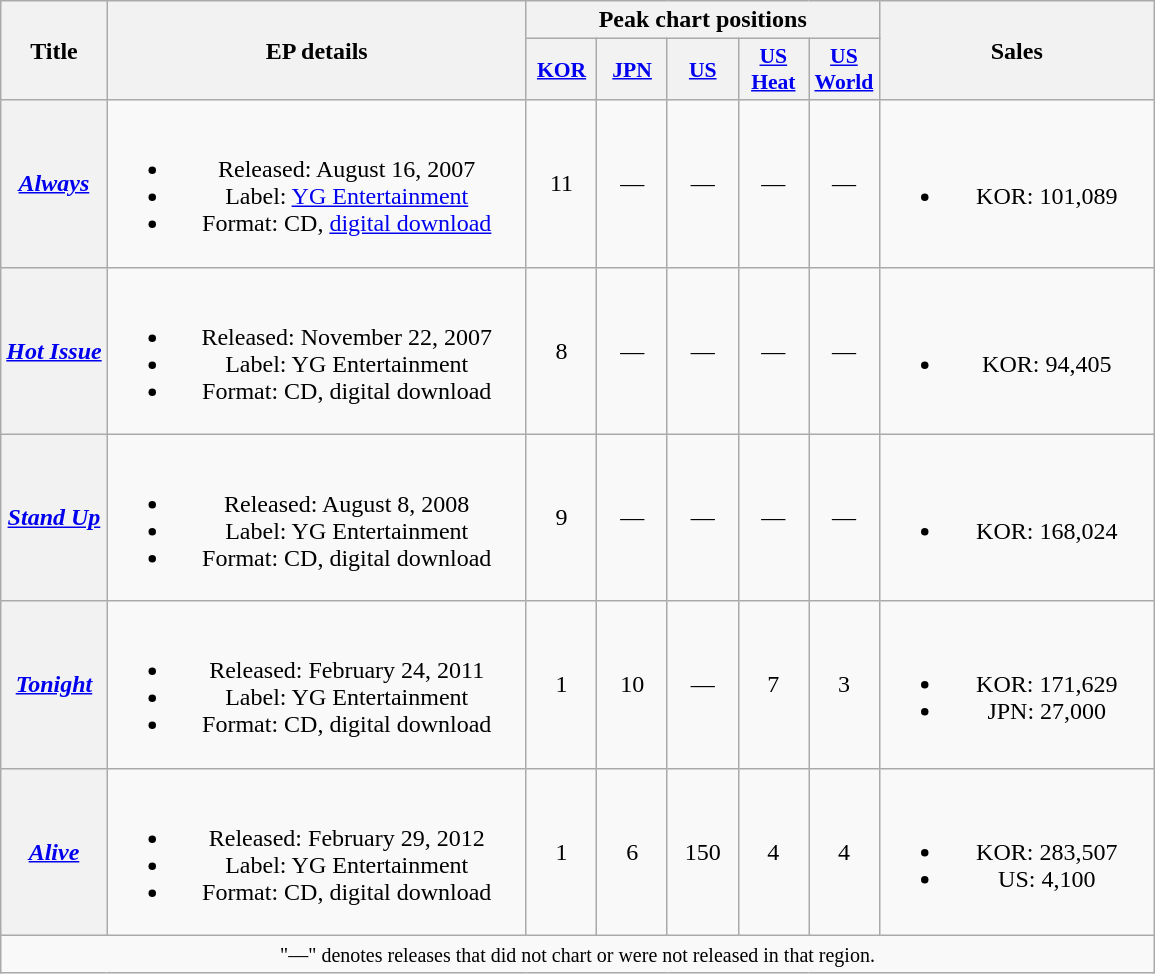<table class="wikitable plainrowheaders" style="text-align:center;">
<tr>
<th scope="col" rowspan="2">Title</th>
<th scope="col" rowspan="2" style="width:17em;">EP details</th>
<th scope="col" colspan="5">Peak chart positions</th>
<th scope="col" rowspan="2" style="width:11em;">Sales</th>
</tr>
<tr>
<th scope="col" style="width:2.8em;font-size:90%;"><a href='#'>KOR</a><br></th>
<th scope="col" style="width:2.8em;font-size:90%;"><a href='#'>JPN</a><br></th>
<th scope="col" style="width:2.8em;font-size:90%;"><a href='#'>US</a><br></th>
<th scope="col" style="width:2.8em;font-size:90%;"><a href='#'>US<br>Heat</a><br></th>
<th scope="col" style="width:2.8em;font-size:90%;"><a href='#'>US<br>World</a><br></th>
</tr>
<tr>
<th scope="row"><em><a href='#'>Always</a></em></th>
<td><br><ul><li>Released: August 16, 2007</li><li>Label: <a href='#'>YG Entertainment</a></li><li>Format: CD, <a href='#'>digital download</a></li></ul></td>
<td>11</td>
<td>—</td>
<td>—</td>
<td>—</td>
<td>—</td>
<td><br><ul><li>KOR: 101,089</li></ul></td>
</tr>
<tr>
<th scope="row"><em><a href='#'>Hot Issue</a></em></th>
<td><br><ul><li>Released: November 22, 2007</li><li>Label: YG Entertainment</li><li>Format: CD, digital download</li></ul></td>
<td>8</td>
<td>—</td>
<td>—</td>
<td>—</td>
<td>—</td>
<td><br><ul><li>KOR: 94,405</li></ul></td>
</tr>
<tr>
<th scope="row"><em><a href='#'>Stand Up</a></em></th>
<td><br><ul><li>Released: August 8, 2008</li><li>Label: YG Entertainment</li><li>Format: CD, digital download</li></ul></td>
<td>9</td>
<td>—</td>
<td>—</td>
<td>—</td>
<td>—</td>
<td><br><ul><li>KOR: 168,024</li></ul></td>
</tr>
<tr>
<th scope="row"><em><a href='#'>Tonight</a></em></th>
<td><br><ul><li>Released: February 24, 2011</li><li>Label: YG Entertainment</li><li>Format: CD, digital download</li></ul></td>
<td>1</td>
<td>10</td>
<td>—</td>
<td>7</td>
<td>3</td>
<td><br><ul><li>KOR: 171,629</li><li>JPN: 27,000</li></ul></td>
</tr>
<tr>
<th scope="row"><em><a href='#'>Alive</a></em></th>
<td><br><ul><li>Released: February 29, 2012</li><li>Label: YG Entertainment</li><li>Format: CD, digital download</li></ul></td>
<td>1</td>
<td>6</td>
<td>150</td>
<td>4</td>
<td>4</td>
<td><br><ul><li>KOR: 283,507</li><li>US: 4,100</li></ul></td>
</tr>
<tr>
<td colspan="8"><small>"—" denotes releases that did not chart or were not released in that region.</small></td>
</tr>
</table>
